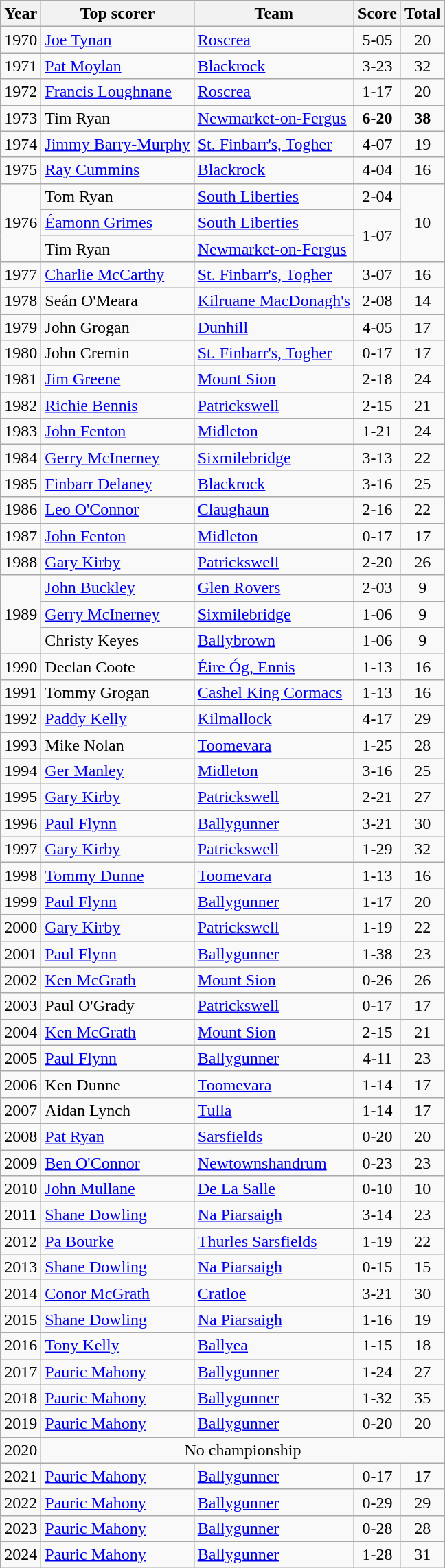<table class="wikitable" style="text-align:center;">
<tr>
<th>Year</th>
<th>Top scorer</th>
<th>Team</th>
<th>Score</th>
<th>Total</th>
</tr>
<tr>
<td>1970</td>
<td style="text-align:left;"><a href='#'>Joe Tynan</a></td>
<td style="text-align:left;"><a href='#'>Roscrea</a></td>
<td>5-05</td>
<td>20</td>
</tr>
<tr>
<td>1971</td>
<td style="text-align:left;"><a href='#'>Pat Moylan</a></td>
<td style="text-align:left;"><a href='#'>Blackrock</a></td>
<td>3-23</td>
<td>32</td>
</tr>
<tr>
<td>1972</td>
<td style="text-align:left;"><a href='#'>Francis Loughnane</a></td>
<td style="text-align:left;"><a href='#'>Roscrea</a></td>
<td>1-17</td>
<td>20</td>
</tr>
<tr>
<td>1973</td>
<td style="text-align:left;">Tim Ryan</td>
<td style="text-align:left;"><a href='#'>Newmarket-on-Fergus</a></td>
<td><strong>6-20</strong></td>
<td><strong>38</strong></td>
</tr>
<tr>
<td>1974</td>
<td style="text-align:left;"><a href='#'>Jimmy Barry-Murphy</a></td>
<td style="text-align:left;"><a href='#'>St. Finbarr's, Togher</a></td>
<td>4-07</td>
<td>19</td>
</tr>
<tr>
<td>1975</td>
<td style="text-align:left;"><a href='#'>Ray Cummins</a></td>
<td style="text-align:left;"><a href='#'>Blackrock</a></td>
<td>4-04</td>
<td>16</td>
</tr>
<tr>
<td rowspan=3>1976</td>
<td style="text-align:left;">Tom Ryan</td>
<td style="text-align:left;"><a href='#'>South Liberties</a></td>
<td>2-04</td>
<td rowspan=3>10</td>
</tr>
<tr>
<td style="text-align:left;"><a href='#'>Éamonn Grimes</a></td>
<td style="text-align:left;"><a href='#'>South Liberties</a></td>
<td rowspan=2>1-07</td>
</tr>
<tr>
<td style="text-align:left;">Tim Ryan</td>
<td style="text-align:left;"><a href='#'>Newmarket-on-Fergus</a></td>
</tr>
<tr>
<td>1977</td>
<td style="text-align:left;"><a href='#'>Charlie McCarthy</a></td>
<td style="text-align:left;"><a href='#'>St. Finbarr's, Togher</a></td>
<td>3-07</td>
<td>16</td>
</tr>
<tr>
<td>1978</td>
<td style="text-align:left;">Seán O'Meara</td>
<td style="text-align:left;"><a href='#'>Kilruane MacDonagh's</a></td>
<td>2-08</td>
<td>14</td>
</tr>
<tr>
<td>1979</td>
<td style="text-align:left;">John Grogan</td>
<td style="text-align:left;"><a href='#'>Dunhill</a></td>
<td>4-05</td>
<td>17</td>
</tr>
<tr>
<td>1980</td>
<td style="text-align:left;">John Cremin</td>
<td style="text-align:left;"><a href='#'>St. Finbarr's, Togher</a></td>
<td>0-17</td>
<td>17</td>
</tr>
<tr>
<td>1981</td>
<td style="text-align:left;"><a href='#'>Jim Greene</a></td>
<td style="text-align:left;"><a href='#'>Mount Sion</a></td>
<td>2-18</td>
<td>24</td>
</tr>
<tr>
<td>1982</td>
<td style="text-align:left;"><a href='#'>Richie Bennis</a></td>
<td style="text-align:left;"><a href='#'>Patrickswell</a></td>
<td>2-15</td>
<td>21</td>
</tr>
<tr>
<td>1983</td>
<td style="text-align:left;"><a href='#'>John Fenton</a></td>
<td style="text-align:left;"><a href='#'>Midleton</a></td>
<td>1-21</td>
<td>24</td>
</tr>
<tr>
<td>1984</td>
<td style="text-align:left;"><a href='#'>Gerry McInerney</a></td>
<td style="text-align:left;"><a href='#'>Sixmilebridge</a></td>
<td>3-13</td>
<td>22</td>
</tr>
<tr>
<td>1985</td>
<td style="text-align:left;"><a href='#'>Finbarr Delaney</a></td>
<td style="text-align:left;"><a href='#'>Blackrock</a></td>
<td>3-16</td>
<td>25</td>
</tr>
<tr>
<td>1986</td>
<td style="text-align:left;"><a href='#'>Leo O'Connor</a></td>
<td style="text-align:left;"><a href='#'>Claughaun</a></td>
<td>2-16</td>
<td>22</td>
</tr>
<tr>
<td>1987</td>
<td style="text-align:left;"><a href='#'>John Fenton</a></td>
<td style="text-align:left;"><a href='#'>Midleton</a></td>
<td>0-17</td>
<td>17</td>
</tr>
<tr>
<td>1988</td>
<td style="text-align:left;"><a href='#'>Gary Kirby</a></td>
<td style="text-align:left;"><a href='#'>Patrickswell</a></td>
<td>2-20</td>
<td>26</td>
</tr>
<tr>
<td rowspan=3>1989</td>
<td style="text-align:left;"><a href='#'>John Buckley</a></td>
<td style="text-align:left;"><a href='#'>Glen Rovers</a></td>
<td>2-03</td>
<td>9</td>
</tr>
<tr>
<td style="text-align:left;"><a href='#'>Gerry McInerney</a></td>
<td style="text-align:left;"><a href='#'>Sixmilebridge</a></td>
<td>1-06</td>
<td>9</td>
</tr>
<tr>
<td style="text-align:left;">Christy Keyes</td>
<td style="text-align:left;"><a href='#'>Ballybrown</a></td>
<td>1-06</td>
<td>9</td>
</tr>
<tr>
<td>1990</td>
<td style="text-align:left;">Declan Coote</td>
<td style="text-align:left;"><a href='#'>Éire Óg, Ennis</a></td>
<td>1-13</td>
<td>16</td>
</tr>
<tr>
<td>1991</td>
<td style="text-align:left;">Tommy Grogan</td>
<td style="text-align:left;"><a href='#'>Cashel King Cormacs</a></td>
<td>1-13</td>
<td>16</td>
</tr>
<tr>
<td>1992</td>
<td style="text-align:left;"><a href='#'>Paddy Kelly</a></td>
<td style="text-align:left;"><a href='#'>Kilmallock</a></td>
<td>4-17</td>
<td>29</td>
</tr>
<tr>
<td>1993</td>
<td style="text-align:left;">Mike Nolan</td>
<td style="text-align:left;"><a href='#'>Toomevara</a></td>
<td>1-25</td>
<td>28</td>
</tr>
<tr>
<td>1994</td>
<td style="text-align:left;"><a href='#'>Ger Manley</a></td>
<td style="text-align:left;"><a href='#'>Midleton</a></td>
<td>3-16</td>
<td>25</td>
</tr>
<tr>
<td>1995</td>
<td style="text-align:left;"><a href='#'>Gary Kirby</a></td>
<td style="text-align:left;"><a href='#'>Patrickswell</a></td>
<td>2-21</td>
<td>27</td>
</tr>
<tr>
<td>1996</td>
<td style="text-align:left;"><a href='#'>Paul Flynn</a></td>
<td style="text-align:left;"><a href='#'>Ballygunner</a></td>
<td>3-21</td>
<td>30</td>
</tr>
<tr>
<td>1997</td>
<td style="text-align:left;"><a href='#'>Gary Kirby</a></td>
<td style="text-align:left;"><a href='#'>Patrickswell</a></td>
<td>1-29</td>
<td>32</td>
</tr>
<tr>
<td>1998</td>
<td style="text-align:left;"><a href='#'>Tommy Dunne</a></td>
<td style="text-align:left;"><a href='#'>Toomevara</a></td>
<td>1-13</td>
<td>16</td>
</tr>
<tr>
<td>1999</td>
<td style="text-align:left;"><a href='#'>Paul Flynn</a></td>
<td style="text-align:left;"><a href='#'>Ballygunner</a></td>
<td>1-17</td>
<td>20</td>
</tr>
<tr>
<td>2000</td>
<td style="text-align:left;"><a href='#'>Gary Kirby</a></td>
<td style="text-align:left;"><a href='#'>Patrickswell</a></td>
<td>1-19</td>
<td>22</td>
</tr>
<tr>
<td>2001</td>
<td style="text-align:left;"><a href='#'>Paul Flynn</a></td>
<td style="text-align:left;"><a href='#'>Ballygunner</a></td>
<td>1-38</td>
<td>23</td>
</tr>
<tr>
<td>2002</td>
<td style="text-align:left;"><a href='#'>Ken McGrath</a></td>
<td style="text-align:left;"><a href='#'>Mount Sion</a></td>
<td>0-26</td>
<td>26</td>
</tr>
<tr>
<td>2003</td>
<td style="text-align:left;">Paul O'Grady</td>
<td style="text-align:left;"><a href='#'>Patrickswell</a></td>
<td>0-17</td>
<td>17</td>
</tr>
<tr>
<td>2004</td>
<td style="text-align:left;"><a href='#'>Ken McGrath</a></td>
<td style="text-align:left;"><a href='#'>Mount Sion</a></td>
<td>2-15</td>
<td>21</td>
</tr>
<tr>
<td>2005</td>
<td style="text-align:left;"><a href='#'>Paul Flynn</a></td>
<td style="text-align:left;"><a href='#'>Ballygunner</a></td>
<td>4-11</td>
<td>23</td>
</tr>
<tr>
<td>2006</td>
<td style="text-align:left;">Ken Dunne</td>
<td style="text-align:left;"><a href='#'>Toomevara</a></td>
<td>1-14</td>
<td>17</td>
</tr>
<tr>
<td>2007</td>
<td style="text-align:left;">Aidan Lynch</td>
<td style="text-align:left;"><a href='#'>Tulla</a></td>
<td>1-14</td>
<td>17</td>
</tr>
<tr>
<td>2008</td>
<td style="text-align:left;"><a href='#'>Pat Ryan</a></td>
<td style="text-align:left;"><a href='#'>Sarsfields</a></td>
<td>0-20</td>
<td>20</td>
</tr>
<tr>
<td>2009</td>
<td style="text-align:left;"><a href='#'>Ben O'Connor</a></td>
<td style="text-align:left;"><a href='#'>Newtownshandrum</a></td>
<td>0-23</td>
<td>23</td>
</tr>
<tr>
<td>2010</td>
<td style="text-align:left;"><a href='#'>John Mullane</a></td>
<td style="text-align:left;"><a href='#'>De La Salle</a></td>
<td>0-10</td>
<td>10</td>
</tr>
<tr>
<td>2011</td>
<td style="text-align:left;"><a href='#'>Shane Dowling</a></td>
<td style="text-align:left;"><a href='#'>Na Piarsaigh</a></td>
<td>3-14</td>
<td>23</td>
</tr>
<tr>
<td>2012</td>
<td style="text-align:left;"><a href='#'>Pa Bourke</a></td>
<td style="text-align:left;"><a href='#'>Thurles Sarsfields</a></td>
<td>1-19</td>
<td>22</td>
</tr>
<tr>
<td>2013</td>
<td style="text-align:left;"><a href='#'>Shane Dowling</a></td>
<td style="text-align:left;"><a href='#'>Na Piarsaigh</a></td>
<td>0-15</td>
<td>15</td>
</tr>
<tr>
<td>2014</td>
<td style="text-align:left;"><a href='#'>Conor McGrath</a></td>
<td style="text-align:left;"><a href='#'>Cratloe</a></td>
<td>3-21</td>
<td>30</td>
</tr>
<tr>
<td>2015</td>
<td style="text-align:left;"><a href='#'>Shane Dowling</a></td>
<td style="text-align:left;"><a href='#'>Na Piarsaigh</a></td>
<td>1-16</td>
<td>19</td>
</tr>
<tr>
<td>2016</td>
<td style="text-align:left;"><a href='#'>Tony Kelly</a></td>
<td style="text-align:left;"><a href='#'>Ballyea</a></td>
<td>1-15</td>
<td>18</td>
</tr>
<tr>
<td>2017</td>
<td style="text-align:left;"><a href='#'>Pauric Mahony</a></td>
<td style="text-align:left;"><a href='#'>Ballygunner</a></td>
<td>1-24</td>
<td>27</td>
</tr>
<tr>
<td>2018</td>
<td style="text-align:left;"><a href='#'>Pauric Mahony</a></td>
<td style="text-align:left;"><a href='#'>Ballygunner</a></td>
<td>1-32</td>
<td>35</td>
</tr>
<tr>
<td>2019</td>
<td style="text-align:left;"><a href='#'>Pauric Mahony</a></td>
<td style="text-align:left;"><a href='#'>Ballygunner</a></td>
<td>0-20</td>
<td>20</td>
</tr>
<tr>
<td>2020</td>
<td colspan=4>No championship</td>
</tr>
<tr>
<td>2021</td>
<td style="text-align:left;"><a href='#'>Pauric Mahony</a></td>
<td style="text-align:left;"><a href='#'>Ballygunner</a></td>
<td>0-17</td>
<td>17</td>
</tr>
<tr>
<td>2022</td>
<td style="text-align:left;"><a href='#'>Pauric Mahony</a></td>
<td style="text-align:left;"><a href='#'>Ballygunner</a></td>
<td>0-29</td>
<td>29</td>
</tr>
<tr>
<td>2023</td>
<td style="text-align:left;"><a href='#'>Pauric Mahony</a></td>
<td style="text-align:left;"><a href='#'>Ballygunner</a></td>
<td>0-28</td>
<td>28</td>
</tr>
<tr>
<td>2024</td>
<td style="text-align:left;"><a href='#'>Pauric Mahony</a></td>
<td style="text-align:left;"><a href='#'>Ballygunner</a></td>
<td>1-28</td>
<td>31</td>
</tr>
</table>
